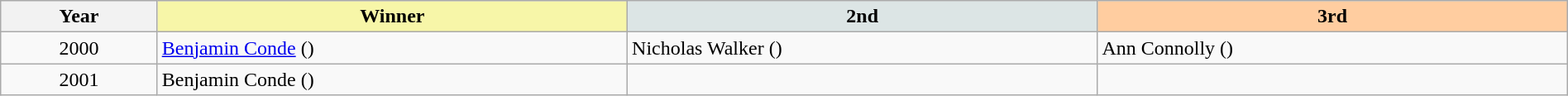<table class="wikitable" width=100%>
<tr>
<th width=10%>Year</th>
<th style="background-color: #F7F6A8;" width=30%>Winner</th>
<th style="background-color: #DCE5E5;" width=30%>2nd</th>
<th style="background-color: #FFCDA0;" width=30%>3rd</th>
</tr>
<tr>
<td align=center>2000 </td>
<td><a href='#'>Benjamin Conde</a> ()</td>
<td>Nicholas Walker ()</td>
<td>Ann Connolly ()</td>
</tr>
<tr>
<td align=center>2001 </td>
<td>Benjamin Conde ()</td>
<td></td>
<td></td>
</tr>
</table>
